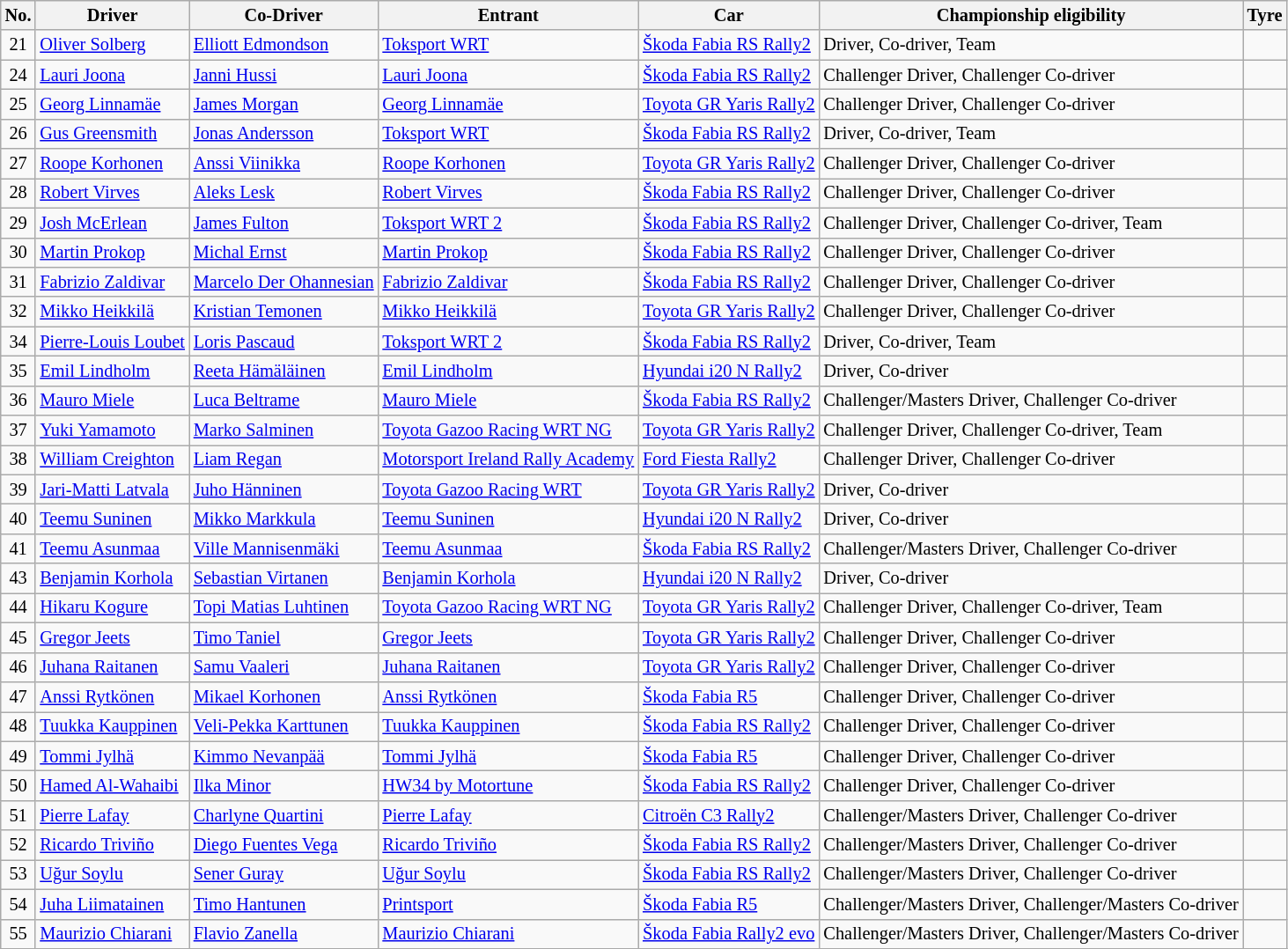<table class="wikitable" style="font-size: 85%;">
<tr>
<th>No.</th>
<th>Driver</th>
<th>Co-Driver</th>
<th>Entrant</th>
<th>Car</th>
<th>Championship eligibility</th>
<th>Tyre</th>
</tr>
<tr>
<td align="center">21</td>
<td> <a href='#'>Oliver Solberg</a></td>
<td> <a href='#'>Elliott Edmondson</a></td>
<td> <a href='#'>Toksport WRT</a></td>
<td><a href='#'>Škoda Fabia RS Rally2</a></td>
<td>Driver, Co-driver, Team</td>
<td align="center"></td>
</tr>
<tr>
<td align="center">24</td>
<td> <a href='#'>Lauri Joona</a></td>
<td> <a href='#'>Janni Hussi</a></td>
<td> <a href='#'>Lauri Joona</a></td>
<td><a href='#'>Škoda Fabia RS Rally2</a></td>
<td>Challenger Driver, Challenger Co-driver</td>
<td align="center"></td>
</tr>
<tr>
<td align="center">25</td>
<td> <a href='#'>Georg Linnamäe</a></td>
<td> <a href='#'>James Morgan</a></td>
<td> <a href='#'>Georg Linnamäe</a></td>
<td><a href='#'>Toyota GR Yaris Rally2</a></td>
<td>Challenger Driver, Challenger Co-driver</td>
<td align="center"></td>
</tr>
<tr>
<td align="center">26</td>
<td> <a href='#'>Gus Greensmith</a></td>
<td> <a href='#'>Jonas Andersson</a></td>
<td> <a href='#'>Toksport WRT</a></td>
<td><a href='#'>Škoda Fabia RS Rally2</a></td>
<td>Driver, Co-driver, Team</td>
<td align="center"></td>
</tr>
<tr>
<td align="center">27</td>
<td> <a href='#'>Roope Korhonen</a></td>
<td> <a href='#'>Anssi Viinikka</a></td>
<td> <a href='#'>Roope Korhonen</a></td>
<td><a href='#'>Toyota GR Yaris Rally2</a></td>
<td>Challenger Driver, Challenger Co-driver</td>
<td align="center"></td>
</tr>
<tr>
<td align="center">28</td>
<td> <a href='#'>Robert Virves</a></td>
<td> <a href='#'>Aleks Lesk</a></td>
<td> <a href='#'>Robert Virves</a></td>
<td><a href='#'>Škoda Fabia RS Rally2</a></td>
<td>Challenger Driver, Challenger Co-driver</td>
<td align="center"></td>
</tr>
<tr>
<td align="center">29</td>
<td> <a href='#'>Josh McErlean</a></td>
<td> <a href='#'>James Fulton</a></td>
<td> <a href='#'>Toksport WRT 2</a></td>
<td><a href='#'>Škoda Fabia RS Rally2</a></td>
<td>Challenger Driver, Challenger Co-driver, Team</td>
<td align="center"></td>
</tr>
<tr>
<td align="center">30</td>
<td> <a href='#'>Martin Prokop</a></td>
<td> <a href='#'>Michal Ernst</a></td>
<td> <a href='#'>Martin Prokop</a></td>
<td><a href='#'>Škoda Fabia RS Rally2</a></td>
<td>Challenger Driver, Challenger Co-driver</td>
<td align="center"></td>
</tr>
<tr>
<td align="center">31</td>
<td> <a href='#'>Fabrizio Zaldivar</a></td>
<td> <a href='#'>Marcelo Der Ohannesian</a></td>
<td> <a href='#'>Fabrizio Zaldivar</a></td>
<td><a href='#'>Škoda Fabia RS Rally2</a></td>
<td>Challenger Driver, Challenger Co-driver</td>
<td align="center"></td>
</tr>
<tr>
<td align="center">32</td>
<td> <a href='#'>Mikko Heikkilä</a></td>
<td> <a href='#'>Kristian Temonen</a></td>
<td> <a href='#'>Mikko Heikkilä</a></td>
<td><a href='#'>Toyota GR Yaris Rally2</a></td>
<td>Challenger Driver, Challenger Co-driver</td>
<td align="center"></td>
</tr>
<tr>
<td align="center">34</td>
<td> <a href='#'>Pierre-Louis Loubet</a></td>
<td> <a href='#'>Loris Pascaud</a></td>
<td> <a href='#'>Toksport WRT 2</a></td>
<td><a href='#'>Škoda Fabia RS Rally2</a></td>
<td>Driver, Co-driver, Team</td>
<td align="center"></td>
</tr>
<tr>
<td align="center">35</td>
<td> <a href='#'>Emil Lindholm</a></td>
<td> <a href='#'>Reeta Hämäläinen</a></td>
<td> <a href='#'>Emil Lindholm</a></td>
<td><a href='#'>Hyundai i20 N Rally2</a></td>
<td>Driver, Co-driver</td>
<td align="center"></td>
</tr>
<tr>
<td align="center">36</td>
<td> <a href='#'>Mauro Miele</a></td>
<td> <a href='#'>Luca Beltrame</a></td>
<td> <a href='#'>Mauro Miele</a></td>
<td><a href='#'>Škoda Fabia RS Rally2</a></td>
<td>Challenger/Masters Driver, Challenger Co-driver</td>
<td align="center"></td>
</tr>
<tr>
<td align="center">37</td>
<td> <a href='#'>Yuki Yamamoto</a></td>
<td> <a href='#'>Marko Salminen</a></td>
<td> <a href='#'>Toyota Gazoo Racing WRT NG</a></td>
<td><a href='#'>Toyota GR Yaris Rally2</a></td>
<td>Challenger Driver, Challenger Co-driver, Team</td>
<td align="center"></td>
</tr>
<tr>
<td align="center">38</td>
<td> <a href='#'>William Creighton</a></td>
<td> <a href='#'>Liam Regan</a></td>
<td> <a href='#'>Motorsport Ireland Rally Academy</a></td>
<td><a href='#'>Ford Fiesta Rally2</a></td>
<td>Challenger Driver, Challenger Co-driver</td>
<td align="center"></td>
</tr>
<tr>
<td align="center">39</td>
<td> <a href='#'>Jari-Matti Latvala</a></td>
<td> <a href='#'>Juho Hänninen</a></td>
<td> <a href='#'>Toyota Gazoo Racing WRT</a></td>
<td><a href='#'>Toyota GR Yaris Rally2</a></td>
<td>Driver, Co-driver</td>
<td align="center"></td>
</tr>
<tr>
<td align="center">40</td>
<td> <a href='#'>Teemu Suninen</a></td>
<td> <a href='#'>Mikko Markkula</a></td>
<td> <a href='#'>Teemu Suninen</a></td>
<td><a href='#'>Hyundai i20 N Rally2</a></td>
<td>Driver, Co-driver</td>
<td align="center"></td>
</tr>
<tr>
<td align="center">41</td>
<td> <a href='#'>Teemu Asunmaa</a></td>
<td> <a href='#'>Ville Mannisenmäki</a></td>
<td> <a href='#'>Teemu Asunmaa</a></td>
<td><a href='#'>Škoda Fabia RS Rally2</a></td>
<td>Challenger/Masters Driver, Challenger Co-driver</td>
<td align="center"></td>
</tr>
<tr>
<td align="center">43</td>
<td> <a href='#'>Benjamin Korhola</a></td>
<td> <a href='#'>Sebastian Virtanen</a></td>
<td> <a href='#'>Benjamin Korhola</a></td>
<td><a href='#'>Hyundai i20 N Rally2</a></td>
<td>Driver, Co-driver</td>
<td align="center"></td>
</tr>
<tr>
<td align="center">44</td>
<td> <a href='#'>Hikaru Kogure</a></td>
<td> <a href='#'>Topi Matias Luhtinen</a></td>
<td> <a href='#'>Toyota Gazoo Racing WRT NG</a></td>
<td><a href='#'>Toyota GR Yaris Rally2</a></td>
<td>Challenger Driver, Challenger Co-driver, Team</td>
<td align="center"></td>
</tr>
<tr>
<td align="center">45</td>
<td> <a href='#'>Gregor Jeets</a></td>
<td> <a href='#'>Timo Taniel</a></td>
<td> <a href='#'>Gregor Jeets</a></td>
<td><a href='#'>Toyota GR Yaris Rally2</a></td>
<td>Challenger Driver, Challenger Co-driver</td>
<td align="center"></td>
</tr>
<tr>
<td align="center">46</td>
<td> <a href='#'>Juhana Raitanen</a></td>
<td> <a href='#'>Samu Vaaleri</a></td>
<td> <a href='#'>Juhana Raitanen</a></td>
<td><a href='#'>Toyota GR Yaris Rally2</a></td>
<td>Challenger Driver, Challenger Co-driver</td>
<td align="center"></td>
</tr>
<tr>
<td align="center">47</td>
<td> <a href='#'>Anssi Rytkönen</a></td>
<td> <a href='#'>Mikael Korhonen</a></td>
<td> <a href='#'>Anssi Rytkönen</a></td>
<td><a href='#'>Škoda Fabia R5</a></td>
<td>Challenger Driver, Challenger Co-driver</td>
<td align="center"></td>
</tr>
<tr>
<td align="center">48</td>
<td> <a href='#'>Tuukka Kauppinen</a></td>
<td> <a href='#'>Veli-Pekka Karttunen</a></td>
<td> <a href='#'>Tuukka Kauppinen</a></td>
<td><a href='#'>Škoda Fabia RS Rally2</a></td>
<td>Challenger Driver, Challenger Co-driver</td>
<td align="center"></td>
</tr>
<tr>
<td align="center">49</td>
<td> <a href='#'>Tommi Jylhä</a></td>
<td> <a href='#'>Kimmo Nevanpää</a></td>
<td> <a href='#'>Tommi Jylhä</a></td>
<td><a href='#'>Škoda Fabia R5</a></td>
<td>Challenger Driver, Challenger Co-driver</td>
<td align="center"></td>
</tr>
<tr>
<td align="center">50</td>
<td> <a href='#'>Hamed Al-Wahaibi</a></td>
<td> <a href='#'>Ilka Minor</a></td>
<td> <a href='#'>HW34 by Motortune</a></td>
<td><a href='#'>Škoda Fabia RS Rally2</a></td>
<td>Challenger Driver, Challenger Co-driver</td>
<td align="center"></td>
</tr>
<tr>
<td align="center">51</td>
<td> <a href='#'>Pierre Lafay</a></td>
<td> <a href='#'>Charlyne Quartini</a></td>
<td> <a href='#'>Pierre Lafay</a></td>
<td><a href='#'>Citroën C3 Rally2</a></td>
<td>Challenger/Masters Driver, Challenger Co-driver</td>
<td align="center"></td>
</tr>
<tr>
<td align="center">52</td>
<td> <a href='#'>Ricardo Triviño</a></td>
<td> <a href='#'>Diego Fuentes Vega</a></td>
<td> <a href='#'>Ricardo Triviño</a></td>
<td><a href='#'>Škoda Fabia RS Rally2</a></td>
<td>Challenger/Masters Driver, Challenger Co-driver</td>
<td align="center"></td>
</tr>
<tr>
<td align="center">53</td>
<td> <a href='#'>Uğur Soylu</a></td>
<td> <a href='#'>Sener Guray</a></td>
<td> <a href='#'>Uğur Soylu</a></td>
<td><a href='#'>Škoda Fabia RS Rally2</a></td>
<td>Challenger/Masters Driver, Challenger Co-driver</td>
<td align="center"></td>
</tr>
<tr>
<td align="center">54</td>
<td> <a href='#'>Juha Liimatainen</a></td>
<td> <a href='#'>Timo Hantunen</a></td>
<td> <a href='#'>Printsport</a></td>
<td><a href='#'>Škoda Fabia R5</a></td>
<td>Challenger/Masters Driver, Challenger/Masters Co-driver</td>
<td align="center"></td>
</tr>
<tr>
<td align="center">55</td>
<td> <a href='#'>Maurizio Chiarani</a></td>
<td> <a href='#'>Flavio Zanella</a></td>
<td> <a href='#'>Maurizio Chiarani</a></td>
<td><a href='#'>Škoda Fabia Rally2 evo</a></td>
<td>Challenger/Masters Driver, Challenger/Masters Co-driver</td>
<td align="center"></td>
</tr>
<tr>
</tr>
</table>
